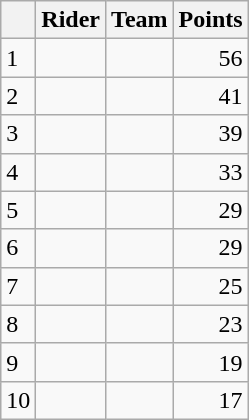<table class="wikitable">
<tr>
<th></th>
<th>Rider</th>
<th>Team</th>
<th>Points</th>
</tr>
<tr>
<td>1</td>
<td> </td>
<td></td>
<td align=right>56</td>
</tr>
<tr>
<td>2</td>
<td></td>
<td></td>
<td align=right>41</td>
</tr>
<tr>
<td>3</td>
<td></td>
<td></td>
<td align=right>39</td>
</tr>
<tr>
<td>4</td>
<td></td>
<td></td>
<td align=right>33</td>
</tr>
<tr>
<td>5</td>
<td></td>
<td></td>
<td align=right>29</td>
</tr>
<tr>
<td>6</td>
<td></td>
<td></td>
<td align=right>29</td>
</tr>
<tr>
<td>7</td>
<td></td>
<td></td>
<td align=right>25</td>
</tr>
<tr>
<td>8</td>
<td></td>
<td></td>
<td align=right>23</td>
</tr>
<tr>
<td>9</td>
<td></td>
<td></td>
<td align=right>19</td>
</tr>
<tr>
<td>10</td>
<td></td>
<td></td>
<td align=right>17</td>
</tr>
</table>
